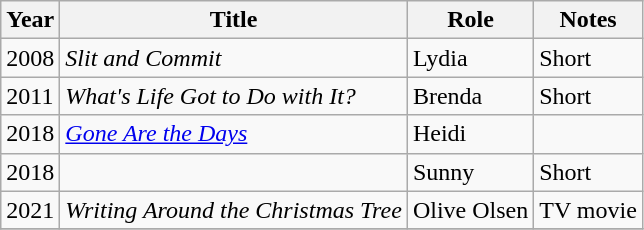<table class="wikitable sortable">
<tr>
<th>Year</th>
<th>Title</th>
<th>Role</th>
<th class="unsortable">Notes</th>
</tr>
<tr>
<td>2008</td>
<td><em>Slit and Commit</em></td>
<td>Lydia</td>
<td>Short</td>
</tr>
<tr>
<td>2011</td>
<td><em>What's Life Got to Do with It?</em></td>
<td>Brenda</td>
<td>Short</td>
</tr>
<tr>
<td>2018</td>
<td><em><a href='#'>Gone Are the Days</a></em></td>
<td>Heidi</td>
<td></td>
</tr>
<tr>
<td>2018</td>
<td><em></em></td>
<td>Sunny</td>
<td>Short</td>
</tr>
<tr>
<td>2021</td>
<td><em>Writing Around the Christmas Tree</em></td>
<td>Olive Olsen</td>
<td>TV movie</td>
</tr>
<tr>
</tr>
</table>
